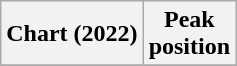<table class="wikitable sortable plainrowheaders" style="text-align:center">
<tr>
<th scope="col">Chart (2022)</th>
<th scope="col">Peak<br>position</th>
</tr>
<tr>
</tr>
</table>
